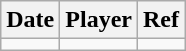<table class="wikitable">
<tr>
<th>Date</th>
<th>Player</th>
<th>Ref</th>
</tr>
<tr>
<td></td>
<td></td>
<td></td>
</tr>
</table>
